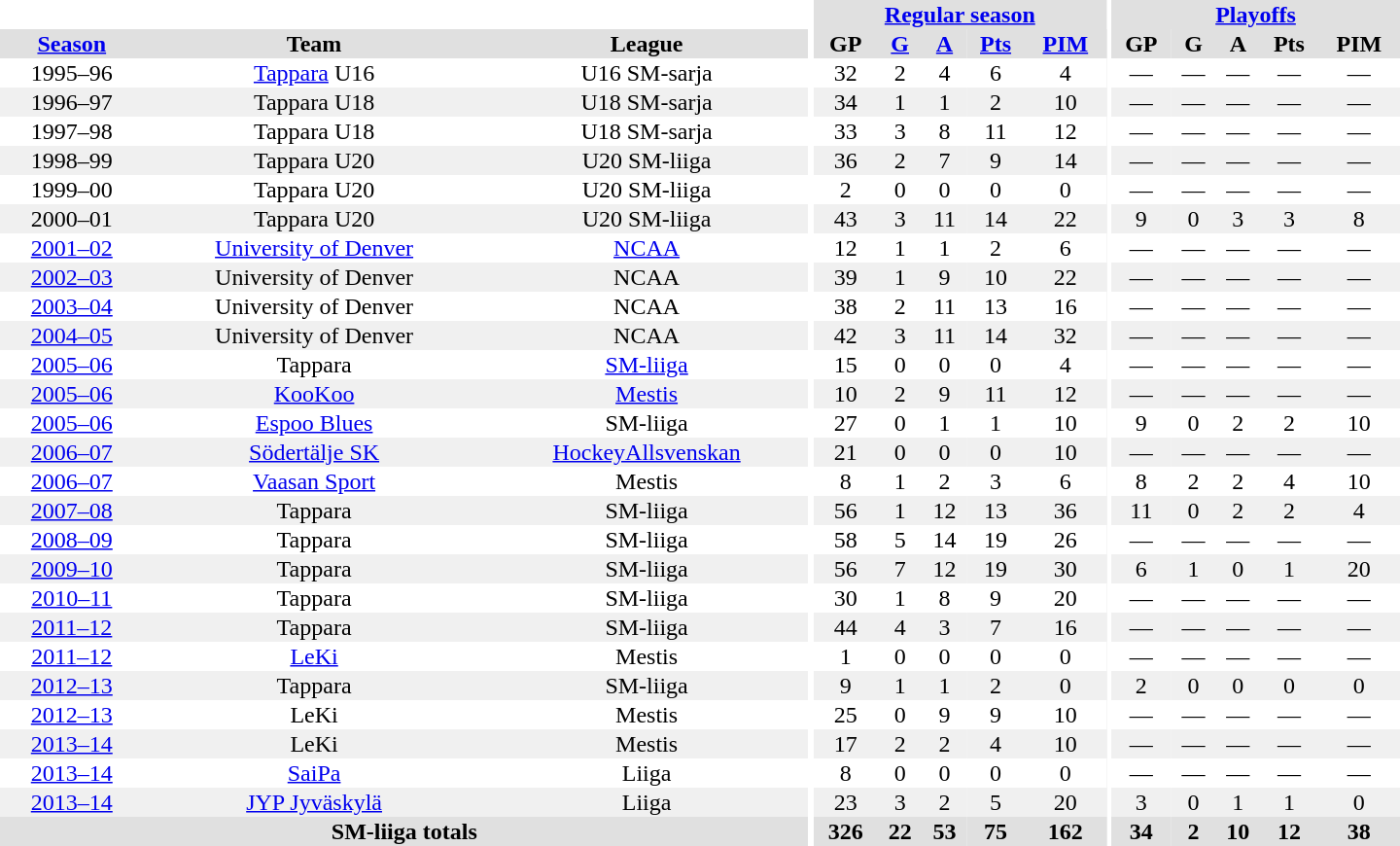<table border="0" cellpadding="1" cellspacing="0" style="text-align:center; width:60em">
<tr bgcolor="#e0e0e0">
<th colspan="3" bgcolor="#ffffff"></th>
<th rowspan="99" bgcolor="#ffffff"></th>
<th colspan="5"><a href='#'>Regular season</a></th>
<th rowspan="99" bgcolor="#ffffff"></th>
<th colspan="5"><a href='#'>Playoffs</a></th>
</tr>
<tr bgcolor="#e0e0e0">
<th><a href='#'>Season</a></th>
<th>Team</th>
<th>League</th>
<th>GP</th>
<th><a href='#'>G</a></th>
<th><a href='#'>A</a></th>
<th><a href='#'>Pts</a></th>
<th><a href='#'>PIM</a></th>
<th>GP</th>
<th>G</th>
<th>A</th>
<th>Pts</th>
<th>PIM</th>
</tr>
<tr>
<td>1995–96</td>
<td><a href='#'>Tappara</a> U16</td>
<td>U16 SM-sarja</td>
<td>32</td>
<td>2</td>
<td>4</td>
<td>6</td>
<td>4</td>
<td>—</td>
<td>—</td>
<td>—</td>
<td>—</td>
<td>—</td>
</tr>
<tr bgcolor="#f0f0f0">
<td>1996–97</td>
<td>Tappara U18</td>
<td>U18 SM-sarja</td>
<td>34</td>
<td>1</td>
<td>1</td>
<td>2</td>
<td>10</td>
<td>—</td>
<td>—</td>
<td>—</td>
<td>—</td>
<td>—</td>
</tr>
<tr>
<td>1997–98</td>
<td>Tappara U18</td>
<td>U18 SM-sarja</td>
<td>33</td>
<td>3</td>
<td>8</td>
<td>11</td>
<td>12</td>
<td>—</td>
<td>—</td>
<td>—</td>
<td>—</td>
<td>—</td>
</tr>
<tr bgcolor="#f0f0f0">
<td>1998–99</td>
<td>Tappara U20</td>
<td>U20 SM-liiga</td>
<td>36</td>
<td>2</td>
<td>7</td>
<td>9</td>
<td>14</td>
<td>—</td>
<td>—</td>
<td>—</td>
<td>—</td>
<td>—</td>
</tr>
<tr>
<td>1999–00</td>
<td>Tappara U20</td>
<td>U20 SM-liiga</td>
<td>2</td>
<td>0</td>
<td>0</td>
<td>0</td>
<td>0</td>
<td>—</td>
<td>—</td>
<td>—</td>
<td>—</td>
<td>—</td>
</tr>
<tr bgcolor="#f0f0f0">
<td>2000–01</td>
<td>Tappara U20</td>
<td>U20 SM-liiga</td>
<td>43</td>
<td>3</td>
<td>11</td>
<td>14</td>
<td>22</td>
<td>9</td>
<td>0</td>
<td>3</td>
<td>3</td>
<td>8</td>
</tr>
<tr>
<td><a href='#'>2001–02</a></td>
<td><a href='#'>University of Denver</a></td>
<td><a href='#'>NCAA</a></td>
<td>12</td>
<td>1</td>
<td>1</td>
<td>2</td>
<td>6</td>
<td>—</td>
<td>—</td>
<td>—</td>
<td>—</td>
<td>—</td>
</tr>
<tr bgcolor="#f0f0f0">
<td><a href='#'>2002–03</a></td>
<td>University of Denver</td>
<td>NCAA</td>
<td>39</td>
<td>1</td>
<td>9</td>
<td>10</td>
<td>22</td>
<td>—</td>
<td>—</td>
<td>—</td>
<td>—</td>
<td>—</td>
</tr>
<tr>
<td><a href='#'>2003–04</a></td>
<td>University of Denver</td>
<td>NCAA</td>
<td>38</td>
<td>2</td>
<td>11</td>
<td>13</td>
<td>16</td>
<td>—</td>
<td>—</td>
<td>—</td>
<td>—</td>
<td>—</td>
</tr>
<tr bgcolor="#f0f0f0">
<td><a href='#'>2004–05</a></td>
<td>University of Denver</td>
<td>NCAA</td>
<td>42</td>
<td>3</td>
<td>11</td>
<td>14</td>
<td>32</td>
<td>—</td>
<td>—</td>
<td>—</td>
<td>—</td>
<td>—</td>
</tr>
<tr>
<td><a href='#'>2005–06</a></td>
<td>Tappara</td>
<td><a href='#'>SM-liiga</a></td>
<td>15</td>
<td>0</td>
<td>0</td>
<td>0</td>
<td>4</td>
<td>—</td>
<td>—</td>
<td>—</td>
<td>—</td>
<td>—</td>
</tr>
<tr bgcolor="#f0f0f0">
<td><a href='#'>2005–06</a></td>
<td><a href='#'>KooKoo</a></td>
<td><a href='#'>Mestis</a></td>
<td>10</td>
<td>2</td>
<td>9</td>
<td>11</td>
<td>12</td>
<td>—</td>
<td>—</td>
<td>—</td>
<td>—</td>
<td>—</td>
</tr>
<tr>
<td><a href='#'>2005–06</a></td>
<td><a href='#'>Espoo Blues</a></td>
<td>SM-liiga</td>
<td>27</td>
<td>0</td>
<td>1</td>
<td>1</td>
<td>10</td>
<td>9</td>
<td>0</td>
<td>2</td>
<td>2</td>
<td>10</td>
</tr>
<tr bgcolor="#f0f0f0">
<td><a href='#'>2006–07</a></td>
<td><a href='#'>Södertälje SK</a></td>
<td><a href='#'>HockeyAllsvenskan</a></td>
<td>21</td>
<td>0</td>
<td>0</td>
<td>0</td>
<td>10</td>
<td>—</td>
<td>—</td>
<td>—</td>
<td>—</td>
<td>—</td>
</tr>
<tr>
<td><a href='#'>2006–07</a></td>
<td><a href='#'>Vaasan Sport</a></td>
<td>Mestis</td>
<td>8</td>
<td>1</td>
<td>2</td>
<td>3</td>
<td>6</td>
<td>8</td>
<td>2</td>
<td>2</td>
<td>4</td>
<td>10</td>
</tr>
<tr bgcolor="#f0f0f0">
<td><a href='#'>2007–08</a></td>
<td>Tappara</td>
<td>SM-liiga</td>
<td>56</td>
<td>1</td>
<td>12</td>
<td>13</td>
<td>36</td>
<td>11</td>
<td>0</td>
<td>2</td>
<td>2</td>
<td>4</td>
</tr>
<tr>
<td><a href='#'>2008–09</a></td>
<td>Tappara</td>
<td>SM-liiga</td>
<td>58</td>
<td>5</td>
<td>14</td>
<td>19</td>
<td>26</td>
<td>—</td>
<td>—</td>
<td>—</td>
<td>—</td>
<td>—</td>
</tr>
<tr bgcolor="#f0f0f0">
<td><a href='#'>2009–10</a></td>
<td>Tappara</td>
<td>SM-liiga</td>
<td>56</td>
<td>7</td>
<td>12</td>
<td>19</td>
<td>30</td>
<td>6</td>
<td>1</td>
<td>0</td>
<td>1</td>
<td>20</td>
</tr>
<tr>
<td><a href='#'>2010–11</a></td>
<td>Tappara</td>
<td>SM-liiga</td>
<td>30</td>
<td>1</td>
<td>8</td>
<td>9</td>
<td>20</td>
<td>—</td>
<td>—</td>
<td>—</td>
<td>—</td>
<td>—</td>
</tr>
<tr bgcolor="#f0f0f0">
<td><a href='#'>2011–12</a></td>
<td>Tappara</td>
<td>SM-liiga</td>
<td>44</td>
<td>4</td>
<td>3</td>
<td>7</td>
<td>16</td>
<td>—</td>
<td>—</td>
<td>—</td>
<td>—</td>
<td>—</td>
</tr>
<tr>
<td><a href='#'>2011–12</a></td>
<td><a href='#'>LeKi</a></td>
<td>Mestis</td>
<td>1</td>
<td>0</td>
<td>0</td>
<td>0</td>
<td>0</td>
<td>—</td>
<td>—</td>
<td>—</td>
<td>—</td>
<td>—</td>
</tr>
<tr bgcolor="#f0f0f0">
<td><a href='#'>2012–13</a></td>
<td>Tappara</td>
<td>SM-liiga</td>
<td>9</td>
<td>1</td>
<td>1</td>
<td>2</td>
<td>0</td>
<td>2</td>
<td>0</td>
<td>0</td>
<td>0</td>
<td>0</td>
</tr>
<tr>
<td><a href='#'>2012–13</a></td>
<td>LeKi</td>
<td>Mestis</td>
<td>25</td>
<td>0</td>
<td>9</td>
<td>9</td>
<td>10</td>
<td>—</td>
<td>—</td>
<td>—</td>
<td>—</td>
<td>—</td>
</tr>
<tr bgcolor="#f0f0f0">
<td><a href='#'>2013–14</a></td>
<td>LeKi</td>
<td>Mestis</td>
<td>17</td>
<td>2</td>
<td>2</td>
<td>4</td>
<td>10</td>
<td>—</td>
<td>—</td>
<td>—</td>
<td>—</td>
<td>—</td>
</tr>
<tr>
<td><a href='#'>2013–14</a></td>
<td><a href='#'>SaiPa</a></td>
<td>Liiga</td>
<td>8</td>
<td>0</td>
<td>0</td>
<td>0</td>
<td>0</td>
<td>—</td>
<td>—</td>
<td>—</td>
<td>—</td>
<td>—</td>
</tr>
<tr bgcolor="#f0f0f0">
<td><a href='#'>2013–14</a></td>
<td><a href='#'>JYP Jyväskylä</a></td>
<td>Liiga</td>
<td>23</td>
<td>3</td>
<td>2</td>
<td>5</td>
<td>20</td>
<td>3</td>
<td>0</td>
<td>1</td>
<td>1</td>
<td>0</td>
</tr>
<tr>
</tr>
<tr ALIGN="center" bgcolor="#e0e0e0">
<th colspan="3">SM-liiga totals</th>
<th ALIGN="center">326</th>
<th ALIGN="center">22</th>
<th ALIGN="center">53</th>
<th ALIGN="center">75</th>
<th ALIGN="center">162</th>
<th ALIGN="center">34</th>
<th ALIGN="center">2</th>
<th ALIGN="center">10</th>
<th ALIGN="center">12</th>
<th ALIGN="center">38</th>
</tr>
</table>
